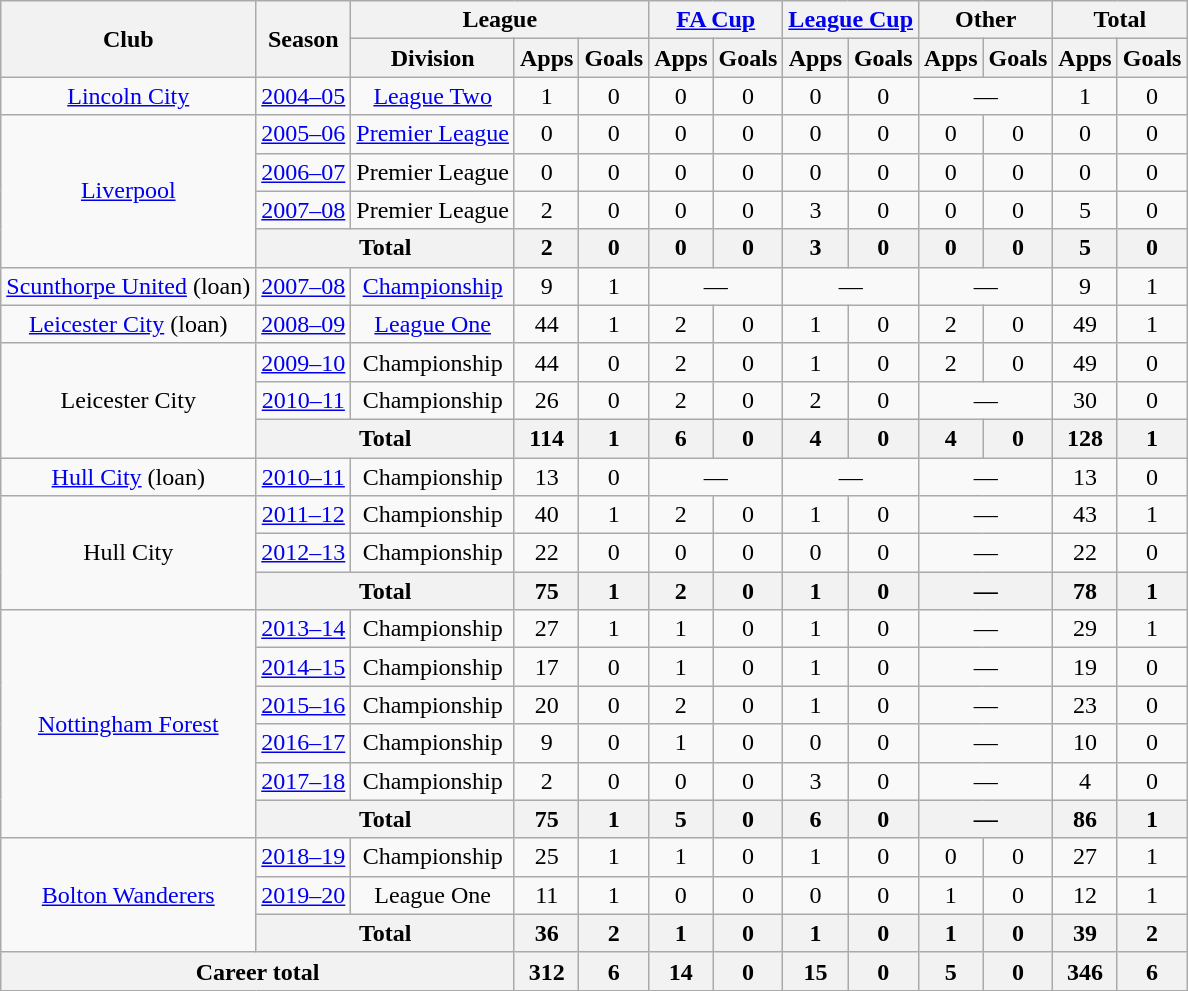<table class=wikitable style="text-align:center">
<tr>
<th rowspan=2>Club</th>
<th rowspan=2>Season</th>
<th colspan=3>League</th>
<th colspan=2><a href='#'>FA Cup</a></th>
<th colspan=2><a href='#'>League Cup</a></th>
<th colspan=2>Other</th>
<th colspan=2>Total</th>
</tr>
<tr>
<th>Division</th>
<th>Apps</th>
<th>Goals</th>
<th>Apps</th>
<th>Goals</th>
<th>Apps</th>
<th>Goals</th>
<th>Apps</th>
<th>Goals</th>
<th>Apps</th>
<th>Goals</th>
</tr>
<tr>
<td><a href='#'>Lincoln City</a></td>
<td><a href='#'>2004–05</a></td>
<td><a href='#'>League Two</a></td>
<td>1</td>
<td>0</td>
<td>0</td>
<td>0</td>
<td>0</td>
<td>0</td>
<td colspan=2>—</td>
<td>1</td>
<td>0</td>
</tr>
<tr>
<td rowspan=4><a href='#'>Liverpool</a></td>
<td><a href='#'>2005–06</a></td>
<td><a href='#'>Premier League</a></td>
<td>0</td>
<td>0</td>
<td>0</td>
<td>0</td>
<td>0</td>
<td>0</td>
<td>0</td>
<td>0</td>
<td>0</td>
<td>0</td>
</tr>
<tr>
<td><a href='#'>2006–07</a></td>
<td>Premier League</td>
<td>0</td>
<td>0</td>
<td>0</td>
<td>0</td>
<td>0</td>
<td>0</td>
<td>0</td>
<td>0</td>
<td>0</td>
<td>0</td>
</tr>
<tr>
<td><a href='#'>2007–08</a></td>
<td>Premier League</td>
<td>2</td>
<td>0</td>
<td>0</td>
<td>0</td>
<td>3</td>
<td>0</td>
<td>0</td>
<td>0</td>
<td>5</td>
<td>0</td>
</tr>
<tr>
<th colspan=2>Total</th>
<th>2</th>
<th>0</th>
<th>0</th>
<th>0</th>
<th>3</th>
<th>0</th>
<th>0</th>
<th>0</th>
<th>5</th>
<th>0</th>
</tr>
<tr>
<td><a href='#'>Scunthorpe United</a> (loan)</td>
<td><a href='#'>2007–08</a></td>
<td><a href='#'>Championship</a></td>
<td>9</td>
<td>1</td>
<td colspan=2>—</td>
<td colspan=2>—</td>
<td colspan=2>—</td>
<td>9</td>
<td>1</td>
</tr>
<tr>
<td><a href='#'>Leicester City</a> (loan)</td>
<td><a href='#'>2008–09</a></td>
<td><a href='#'>League One</a></td>
<td>44</td>
<td>1</td>
<td>2</td>
<td>0</td>
<td>1</td>
<td>0</td>
<td>2</td>
<td>0</td>
<td>49</td>
<td>1</td>
</tr>
<tr>
<td rowspan=3>Leicester City</td>
<td><a href='#'>2009–10</a></td>
<td>Championship</td>
<td>44</td>
<td>0</td>
<td>2</td>
<td>0</td>
<td>1</td>
<td>0</td>
<td>2</td>
<td>0</td>
<td>49</td>
<td>0</td>
</tr>
<tr>
<td><a href='#'>2010–11</a></td>
<td>Championship</td>
<td>26</td>
<td>0</td>
<td>2</td>
<td>0</td>
<td>2</td>
<td>0</td>
<td colspan=2>—</td>
<td>30</td>
<td>0</td>
</tr>
<tr>
<th colspan=2>Total</th>
<th>114</th>
<th>1</th>
<th>6</th>
<th>0</th>
<th>4</th>
<th>0</th>
<th>4</th>
<th>0</th>
<th>128</th>
<th>1</th>
</tr>
<tr>
<td><a href='#'>Hull City</a> (loan)</td>
<td><a href='#'>2010–11</a></td>
<td>Championship</td>
<td>13</td>
<td>0</td>
<td colspan=2>—</td>
<td colspan=2>—</td>
<td colspan=2>—</td>
<td>13</td>
<td>0</td>
</tr>
<tr>
<td rowspan=3>Hull City</td>
<td><a href='#'>2011–12</a></td>
<td>Championship</td>
<td>40</td>
<td>1</td>
<td>2</td>
<td>0</td>
<td>1</td>
<td>0</td>
<td colspan=2>—</td>
<td>43</td>
<td>1</td>
</tr>
<tr>
<td><a href='#'>2012–13</a></td>
<td>Championship</td>
<td>22</td>
<td>0</td>
<td>0</td>
<td>0</td>
<td>0</td>
<td>0</td>
<td colspan=2>—</td>
<td>22</td>
<td>0</td>
</tr>
<tr>
<th colspan=2>Total</th>
<th>75</th>
<th>1</th>
<th>2</th>
<th>0</th>
<th>1</th>
<th>0</th>
<th colspan=2>—</th>
<th>78</th>
<th>1</th>
</tr>
<tr>
<td rowspan=6><a href='#'>Nottingham Forest</a></td>
<td><a href='#'>2013–14</a></td>
<td>Championship</td>
<td>27</td>
<td>1</td>
<td>1</td>
<td>0</td>
<td>1</td>
<td>0</td>
<td colspan=2>—</td>
<td>29</td>
<td>1</td>
</tr>
<tr>
<td><a href='#'>2014–15</a></td>
<td>Championship</td>
<td>17</td>
<td>0</td>
<td>1</td>
<td>0</td>
<td>1</td>
<td>0</td>
<td colspan=2>—</td>
<td>19</td>
<td>0</td>
</tr>
<tr>
<td><a href='#'>2015–16</a></td>
<td>Championship</td>
<td>20</td>
<td>0</td>
<td>2</td>
<td>0</td>
<td>1</td>
<td>0</td>
<td colspan=2>—</td>
<td>23</td>
<td>0</td>
</tr>
<tr>
<td><a href='#'>2016–17</a></td>
<td>Championship</td>
<td>9</td>
<td>0</td>
<td>1</td>
<td>0</td>
<td>0</td>
<td>0</td>
<td colspan=2>—</td>
<td>10</td>
<td>0</td>
</tr>
<tr>
<td><a href='#'>2017–18</a></td>
<td>Championship</td>
<td>2</td>
<td>0</td>
<td>0</td>
<td>0</td>
<td>3</td>
<td>0</td>
<td colspan=2>—</td>
<td>4</td>
<td>0</td>
</tr>
<tr>
<th colspan=2>Total</th>
<th>75</th>
<th>1</th>
<th>5</th>
<th>0</th>
<th>6</th>
<th>0</th>
<th colspan=2>—</th>
<th>86</th>
<th>1</th>
</tr>
<tr>
<td rowspan="3"><a href='#'>Bolton Wanderers</a></td>
<td><a href='#'>2018–19</a></td>
<td>Championship</td>
<td>25</td>
<td>1</td>
<td>1</td>
<td>0</td>
<td>1</td>
<td>0</td>
<td>0</td>
<td>0</td>
<td>27</td>
<td>1</td>
</tr>
<tr>
<td><a href='#'>2019–20</a></td>
<td>League One</td>
<td>11</td>
<td>1</td>
<td>0</td>
<td>0</td>
<td>0</td>
<td>0</td>
<td>1</td>
<td>0</td>
<td>12</td>
<td>1</td>
</tr>
<tr>
<th colspan=2>Total</th>
<th>36</th>
<th>2</th>
<th>1</th>
<th>0</th>
<th>1</th>
<th>0</th>
<th>1</th>
<th>0</th>
<th>39</th>
<th>2</th>
</tr>
<tr>
<th colspan=3>Career total</th>
<th>312</th>
<th>6</th>
<th>14</th>
<th>0</th>
<th>15</th>
<th>0</th>
<th>5</th>
<th>0</th>
<th>346</th>
<th>6</th>
</tr>
</table>
